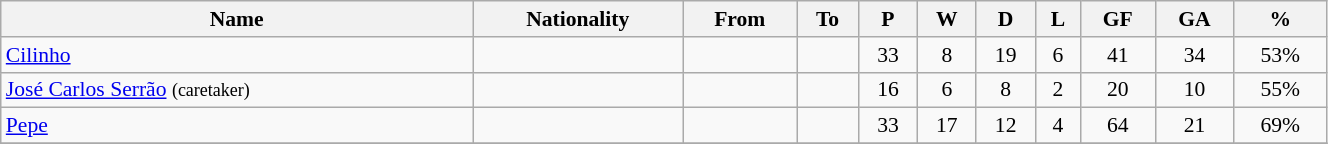<table class="wikitable sortable" style="width:70%; text-align:center; font-size:90%; text-align:left;">
<tr>
<th>Name</th>
<th>Nationality</th>
<th>From</th>
<th>To</th>
<th>P</th>
<th>W</th>
<th>D</th>
<th>L</th>
<th>GF</th>
<th>GA</th>
<th>%</th>
</tr>
<tr>
<td align=left><a href='#'>Cilinho</a></td>
<td></td>
<td align=left></td>
<td align=left></td>
<td align=center>33</td>
<td align=center>8</td>
<td align=center>19</td>
<td align=center>6</td>
<td align=center>41</td>
<td align=center>34</td>
<td align=center>53%</td>
</tr>
<tr>
<td align=left><a href='#'>José Carlos Serrão</a> <small>(caretaker)</small></td>
<td></td>
<td align=left></td>
<td align=left></td>
<td align=center>16</td>
<td align=center>6</td>
<td align=center>8</td>
<td align=center>2</td>
<td align=center>20</td>
<td align=center>10</td>
<td align=center>55%</td>
</tr>
<tr>
<td align=left><a href='#'>Pepe</a></td>
<td></td>
<td align=left></td>
<td align=left></td>
<td align=center>33</td>
<td align=center>17</td>
<td align=center>12</td>
<td align=center>4</td>
<td align=center>64</td>
<td align=center>21</td>
<td align=center>69%</td>
</tr>
<tr>
</tr>
</table>
